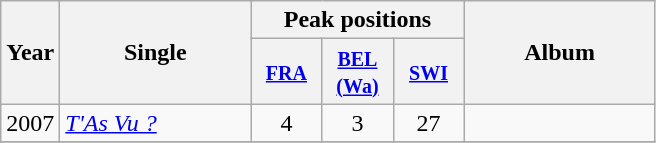<table class="wikitable">
<tr>
<th align="center" rowspan="2" width="10">Year</th>
<th align="center" rowspan="2" width="120">Single</th>
<th align="center" colspan="3" width="30">Peak positions</th>
<th align="center" rowspan="2" width="120">Album</th>
</tr>
<tr>
<th width="40"><small><a href='#'>FRA</a><br></small></th>
<th width="40"><small><a href='#'>BEL <br>(Wa)</a></small></th>
<th width="40"><small><a href='#'>SWI</a></small></th>
</tr>
<tr>
<td>2007</td>
<td><em><a href='#'>T'As Vu ?</a></em></td>
<td align="center">4</td>
<td align="center">3</td>
<td align="center">27</td>
<td align="center"></td>
</tr>
<tr>
</tr>
</table>
